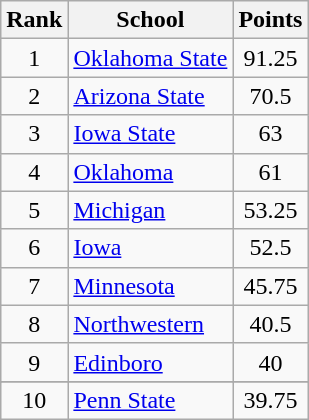<table class="wikitable" style="text-align:center">
<tr>
<th>Rank</th>
<th>School</th>
<th>Points</th>
</tr>
<tr>
<td>1</td>
<td align=left><a href='#'>Oklahoma State</a></td>
<td>91.25</td>
</tr>
<tr>
<td>2</td>
<td align=left><a href='#'>Arizona State</a></td>
<td>70.5</td>
</tr>
<tr>
<td>3</td>
<td align=left><a href='#'>Iowa State</a></td>
<td>63</td>
</tr>
<tr>
<td>4</td>
<td align=left><a href='#'>Oklahoma</a></td>
<td>61</td>
</tr>
<tr>
<td>5</td>
<td align=left><a href='#'>Michigan</a></td>
<td>53.25</td>
</tr>
<tr>
<td>6</td>
<td align=left><a href='#'>Iowa</a></td>
<td>52.5</td>
</tr>
<tr>
<td>7</td>
<td align=left><a href='#'>Minnesota</a></td>
<td>45.75</td>
</tr>
<tr>
<td>8</td>
<td align=left><a href='#'>Northwestern</a></td>
<td>40.5</td>
</tr>
<tr>
<td>9</td>
<td align=left><a href='#'>Edinboro</a></td>
<td>40</td>
</tr>
<tr>
</tr>
<tr>
<td>10</td>
<td align=left><a href='#'>Penn State</a></td>
<td>39.75</td>
</tr>
</table>
